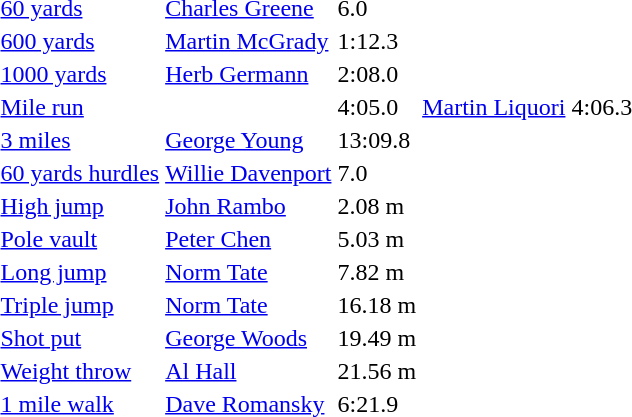<table>
<tr>
<td><a href='#'>60 yards</a></td>
<td><a href='#'>Charles Greene</a></td>
<td>6.0</td>
<td></td>
<td></td>
<td></td>
<td></td>
</tr>
<tr>
<td><a href='#'>600 yards</a></td>
<td><a href='#'>Martin McGrady</a></td>
<td>1:12.3</td>
<td></td>
<td></td>
<td></td>
<td></td>
</tr>
<tr>
<td><a href='#'>1000 yards</a></td>
<td><a href='#'>Herb Germann</a></td>
<td>2:08.0</td>
<td></td>
<td></td>
<td></td>
<td></td>
</tr>
<tr>
<td><a href='#'>Mile run</a></td>
<td></td>
<td>4:05.0</td>
<td><a href='#'>Martin Liquori</a></td>
<td>4:06.3</td>
<td></td>
<td></td>
</tr>
<tr>
<td><a href='#'>3 miles</a></td>
<td><a href='#'>George Young</a></td>
<td>13:09.8</td>
<td></td>
<td></td>
<td></td>
<td></td>
</tr>
<tr>
<td><a href='#'>60 yards hurdles</a></td>
<td><a href='#'>Willie Davenport</a></td>
<td>7.0</td>
<td></td>
<td></td>
<td></td>
<td></td>
</tr>
<tr>
<td><a href='#'>High jump</a></td>
<td><a href='#'>John Rambo</a></td>
<td>2.08 m</td>
<td></td>
<td></td>
<td></td>
<td></td>
</tr>
<tr>
<td><a href='#'>Pole vault</a></td>
<td><a href='#'>Peter Chen</a></td>
<td>5.03 m</td>
<td></td>
<td></td>
<td></td>
<td></td>
</tr>
<tr>
<td><a href='#'>Long jump</a></td>
<td><a href='#'>Norm Tate</a></td>
<td>7.82 m</td>
<td></td>
<td></td>
<td></td>
<td></td>
</tr>
<tr>
<td><a href='#'>Triple jump</a></td>
<td><a href='#'>Norm Tate</a></td>
<td>16.18 m</td>
<td></td>
<td></td>
<td></td>
<td></td>
</tr>
<tr>
<td><a href='#'>Shot put</a></td>
<td><a href='#'>George Woods</a></td>
<td>19.49 m</td>
<td></td>
<td></td>
<td></td>
<td></td>
</tr>
<tr>
<td><a href='#'>Weight throw</a></td>
<td><a href='#'>Al Hall</a></td>
<td>21.56 m</td>
<td></td>
<td></td>
<td></td>
<td></td>
</tr>
<tr>
<td><a href='#'>1 mile walk</a></td>
<td><a href='#'>Dave Romansky</a></td>
<td>6:21.9</td>
<td></td>
<td></td>
<td></td>
<td></td>
</tr>
</table>
